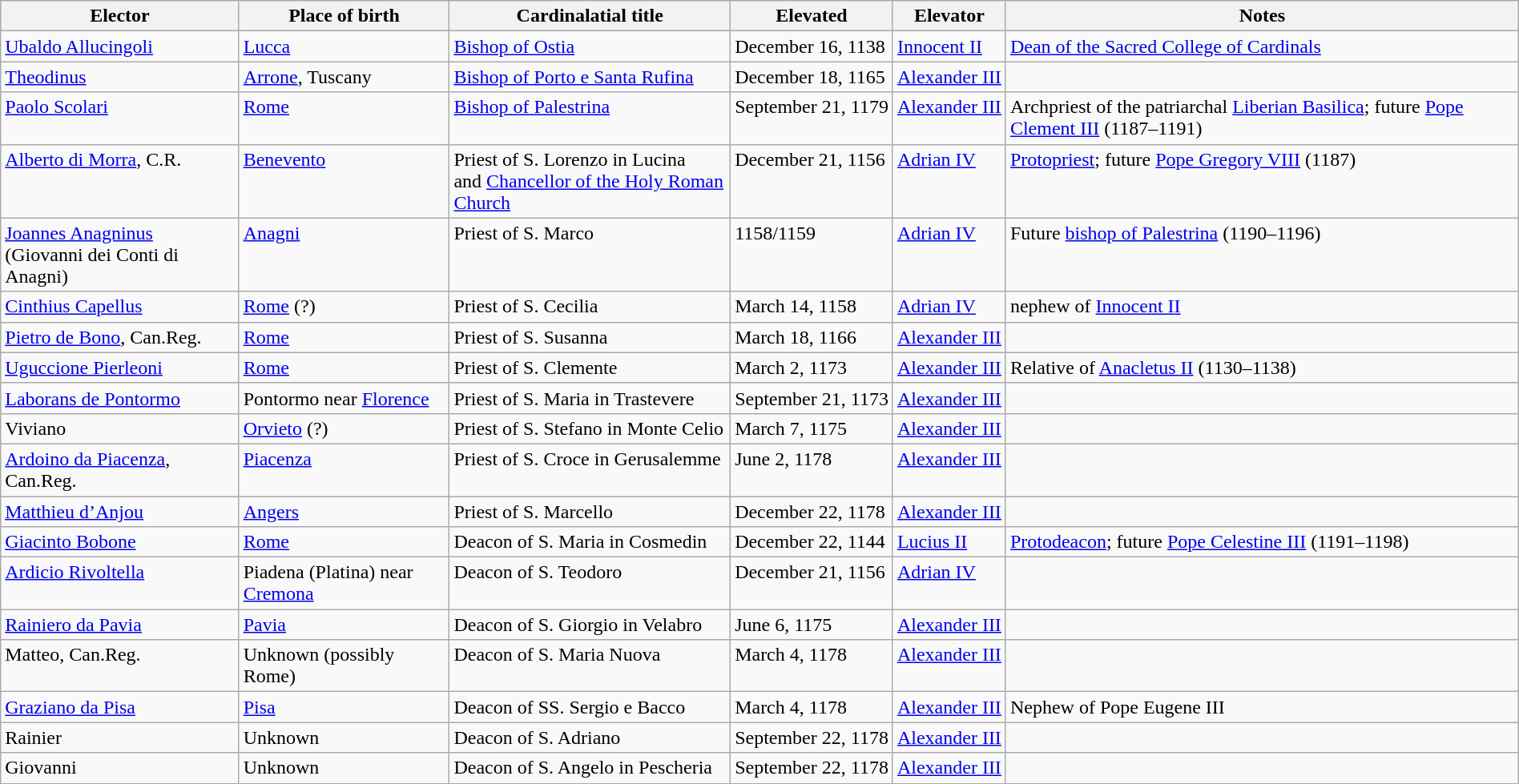<table class="wikitable sortable" style="width:100%">
<tr>
<th width="*">Elector</th>
<th width="*">Place of birth</th>
<th width="*">Cardinalatial title</th>
<th width="*">Elevated</th>
<th width="*">Elevator</th>
<th width="*">Notes</th>
</tr>
<tr valign="top">
<td><a href='#'>Ubaldo Allucingoli</a></td>
<td><a href='#'>Lucca</a></td>
<td><a href='#'>Bishop of Ostia</a></td>
<td>December 16, 1138</td>
<td><a href='#'>Innocent II</a></td>
<td><a href='#'>Dean of the Sacred College of Cardinals</a></td>
</tr>
<tr valign="top">
<td><a href='#'>Theodinus</a></td>
<td><a href='#'>Arrone</a>, Tuscany</td>
<td><a href='#'>Bishop of Porto e Santa Rufina</a></td>
<td>December 18, 1165</td>
<td><a href='#'>Alexander III</a></td>
<td></td>
</tr>
<tr valign="top">
<td><a href='#'>Paolo Scolari</a></td>
<td><a href='#'>Rome</a></td>
<td><a href='#'>Bishop of Palestrina</a></td>
<td>September 21, 1179</td>
<td><a href='#'>Alexander III</a></td>
<td>Archpriest of the patriarchal <a href='#'>Liberian Basilica</a>; future <a href='#'>Pope Clement III</a> (1187–1191)</td>
</tr>
<tr valign="top">
<td><a href='#'>Alberto di Morra</a>, C.R.</td>
<td><a href='#'>Benevento</a></td>
<td>Priest of S. Lorenzo in Lucina<br>and <a href='#'>Chancellor of the Holy Roman Church</a></td>
<td>December 21, 1156</td>
<td><a href='#'>Adrian IV</a></td>
<td><a href='#'>Protopriest</a>; future <a href='#'>Pope Gregory VIII</a> (1187)</td>
</tr>
<tr valign="top">
<td><a href='#'>Joannes Anagninus</a><br>(Giovanni dei Conti di Anagni)</td>
<td><a href='#'>Anagni</a></td>
<td>Priest of S. Marco</td>
<td>1158/1159</td>
<td><a href='#'>Adrian IV</a></td>
<td>Future <a href='#'>bishop of Palestrina</a> (1190–1196)</td>
</tr>
<tr valign="top">
<td><a href='#'>Cinthius Capellus</a></td>
<td><a href='#'>Rome</a> (?)</td>
<td>Priest of S. Cecilia</td>
<td>March 14, 1158</td>
<td><a href='#'>Adrian IV</a></td>
<td>nephew of <a href='#'>Innocent II</a></td>
</tr>
<tr valign="top">
<td><a href='#'>Pietro de Bono</a>, Can.Reg.</td>
<td><a href='#'>Rome</a></td>
<td>Priest of S. Susanna</td>
<td>March 18, 1166</td>
<td><a href='#'>Alexander III</a></td>
<td></td>
</tr>
<tr valign="top">
<td><a href='#'>Uguccione Pierleoni</a></td>
<td><a href='#'>Rome</a></td>
<td>Priest of S. Clemente</td>
<td>March 2, 1173</td>
<td><a href='#'>Alexander III</a></td>
<td>Relative of <a href='#'>Anacletus II</a> (1130–1138)</td>
</tr>
<tr valign="top">
<td><a href='#'>Laborans de Pontormo</a></td>
<td>Pontormo near <a href='#'>Florence</a></td>
<td>Priest of S. Maria in Trastevere</td>
<td>September 21, 1173</td>
<td><a href='#'>Alexander III</a></td>
<td></td>
</tr>
<tr valign="top">
<td>Viviano</td>
<td><a href='#'>Orvieto</a> (?)</td>
<td>Priest of S. Stefano in Monte Celio</td>
<td>March 7, 1175</td>
<td><a href='#'>Alexander III</a></td>
<td></td>
</tr>
<tr valign="top">
<td><a href='#'>Ardoino da Piacenza</a>, Can.Reg.</td>
<td><a href='#'>Piacenza</a></td>
<td>Priest of S. Croce in Gerusalemme</td>
<td>June 2, 1178</td>
<td><a href='#'>Alexander III</a></td>
<td></td>
</tr>
<tr valign="top">
<td><a href='#'>Matthieu d’Anjou</a></td>
<td><a href='#'>Angers</a></td>
<td>Priest of S. Marcello</td>
<td>December 22, 1178</td>
<td><a href='#'>Alexander III</a></td>
<td></td>
</tr>
<tr valign="top">
<td><a href='#'>Giacinto Bobone</a></td>
<td><a href='#'>Rome</a></td>
<td>Deacon of S. Maria in Cosmedin</td>
<td>December 22, 1144</td>
<td><a href='#'>Lucius II</a></td>
<td><a href='#'>Protodeacon</a>; future <a href='#'>Pope Celestine III</a> (1191–1198)</td>
</tr>
<tr valign="top">
<td><a href='#'>Ardicio Rivoltella</a></td>
<td>Piadena (Platina) near <a href='#'>Cremona</a></td>
<td>Deacon of S. Teodoro</td>
<td>December 21, 1156</td>
<td><a href='#'>Adrian IV</a></td>
<td></td>
</tr>
<tr valign="top">
<td><a href='#'>Rainiero da Pavia</a></td>
<td><a href='#'>Pavia</a></td>
<td>Deacon of S. Giorgio in Velabro</td>
<td>June 6, 1175</td>
<td><a href='#'>Alexander III</a></td>
<td></td>
</tr>
<tr valign="top">
<td>Matteo, Can.Reg.</td>
<td>Unknown (possibly Rome)</td>
<td>Deacon of S. Maria Nuova</td>
<td>March 4, 1178</td>
<td><a href='#'>Alexander III</a></td>
<td></td>
</tr>
<tr valign="top">
<td><a href='#'>Graziano da Pisa</a></td>
<td><a href='#'>Pisa</a></td>
<td>Deacon of SS. Sergio e Bacco</td>
<td>March 4, 1178</td>
<td><a href='#'>Alexander III</a></td>
<td>Nephew of Pope Eugene III</td>
</tr>
<tr valign="top">
<td>Rainier</td>
<td>Unknown</td>
<td>Deacon of S. Adriano</td>
<td>September 22, 1178</td>
<td><a href='#'>Alexander III</a></td>
<td></td>
</tr>
<tr valign="top">
<td>Giovanni</td>
<td>Unknown</td>
<td>Deacon of S. Angelo in Pescheria</td>
<td>September 22, 1178</td>
<td><a href='#'>Alexander III</a></td>
<td></td>
</tr>
</table>
